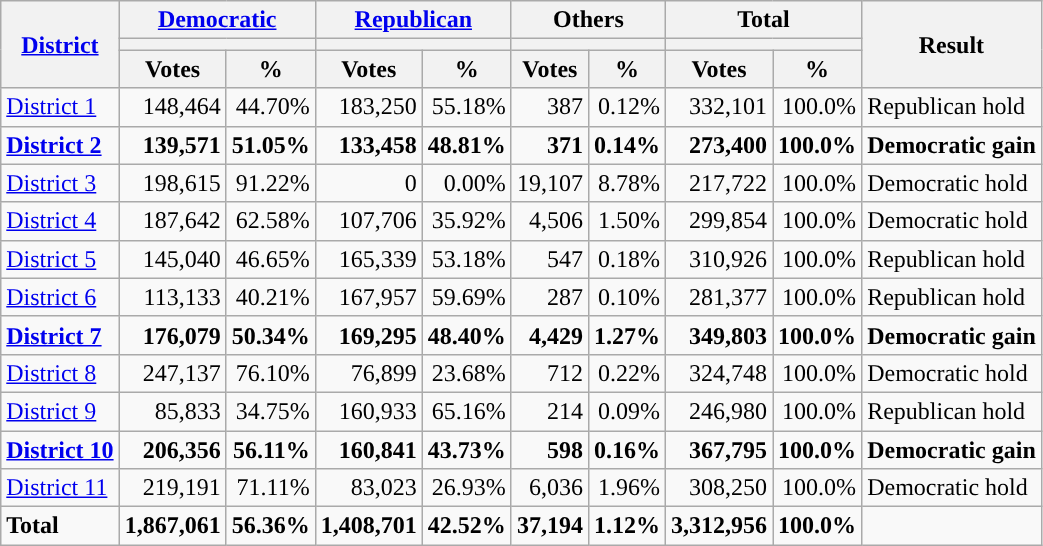<table class="wikitable plainrowheaders sortable" style="font-size:100%; text-align:right;">
<tr>
<th scope=col rowspan=3><a href='#'>District</a></th>
<th scope=col colspan=2><a href='#'>Democratic</a></th>
<th scope=col colspan=2><a href='#'>Republican</a></th>
<th scope=col colspan=2>Others</th>
<th scope=col colspan=2>Total</th>
<th scope=col rowspan=3>Result</th>
</tr>
<tr>
<th scope=col colspan=2 style="background:"></th>
<th scope=col colspan=2 style="background:"></th>
<th scope=col colspan=2></th>
<th scope=col colspan=2></th>
</tr>
<tr>
<th scope=col data-sort-type="number">Votes</th>
<th scope=col data-sort-type="number">%</th>
<th scope=col data-sort-type="number">Votes</th>
<th scope=col data-sort-type="number">%</th>
<th scope=col data-sort-type="number">Votes</th>
<th scope=col data-sort-type="number">%</th>
<th scope=col data-sort-type="number">Votes</th>
<th scope=col data-sort-type="number">%</th>
</tr>
<tr>
<td align=left><a href='#'>District 1</a></td>
<td>148,464</td>
<td>44.70%</td>
<td>183,250</td>
<td>55.18%</td>
<td>387</td>
<td>0.12%</td>
<td>332,101</td>
<td>100.0%</td>
<td align=left>Republican hold</td>
</tr>
<tr>
<td align=left><strong><a href='#'>District 2</a></strong></td>
<td><strong>139,571</strong></td>
<td><strong>51.05%</strong></td>
<td><strong>133,458</strong></td>
<td><strong>48.81%</strong></td>
<td><strong>371</strong></td>
<td><strong>0.14%</strong></td>
<td><strong>273,400</strong></td>
<td><strong>100.0%</strong></td>
<td align=left><strong>Democratic gain</strong></td>
</tr>
<tr>
<td align=left><a href='#'>District 3</a></td>
<td>198,615</td>
<td>91.22%</td>
<td>0</td>
<td>0.00%</td>
<td>19,107</td>
<td>8.78%</td>
<td>217,722</td>
<td>100.0%</td>
<td align=left>Democratic hold</td>
</tr>
<tr>
<td align=left><a href='#'>District 4</a></td>
<td>187,642</td>
<td>62.58%</td>
<td>107,706</td>
<td>35.92%</td>
<td>4,506</td>
<td>1.50%</td>
<td>299,854</td>
<td>100.0%</td>
<td align=left>Democratic hold</td>
</tr>
<tr>
<td align=left><a href='#'>District 5</a></td>
<td>145,040</td>
<td>46.65%</td>
<td>165,339</td>
<td>53.18%</td>
<td>547</td>
<td>0.18%</td>
<td>310,926</td>
<td>100.0%</td>
<td align=left>Republican hold</td>
</tr>
<tr>
<td align=left><a href='#'>District 6</a></td>
<td>113,133</td>
<td>40.21%</td>
<td>167,957</td>
<td>59.69%</td>
<td>287</td>
<td>0.10%</td>
<td>281,377</td>
<td>100.0%</td>
<td align=left>Republican hold</td>
</tr>
<tr>
<td align=left><strong><a href='#'>District 7</a></strong></td>
<td><strong>176,079</strong></td>
<td><strong>50.34%</strong></td>
<td><strong>169,295</strong></td>
<td><strong>48.40%</strong></td>
<td><strong>4,429</strong></td>
<td><strong>1.27%</strong></td>
<td><strong>349,803</strong></td>
<td><strong>100.0%</strong></td>
<td align=left><strong>Democratic gain</strong></td>
</tr>
<tr>
<td align=left><a href='#'>District 8</a></td>
<td>247,137</td>
<td>76.10%</td>
<td>76,899</td>
<td>23.68%</td>
<td>712</td>
<td>0.22%</td>
<td>324,748</td>
<td>100.0%</td>
<td align=left>Democratic hold</td>
</tr>
<tr>
<td align=left><a href='#'>District 9</a></td>
<td>85,833</td>
<td>34.75%</td>
<td>160,933</td>
<td>65.16%</td>
<td>214</td>
<td>0.09%</td>
<td>246,980</td>
<td>100.0%</td>
<td align=left>Republican hold</td>
</tr>
<tr>
<td align=left><strong><a href='#'>District 10</a></strong></td>
<td><strong>206,356</strong></td>
<td><strong>56.11%</strong></td>
<td><strong>160,841</strong></td>
<td><strong>43.73%</strong></td>
<td><strong>598</strong></td>
<td><strong>0.16%</strong></td>
<td><strong>367,795</strong></td>
<td><strong>100.0%</strong></td>
<td align=left><strong>Democratic gain</strong></td>
</tr>
<tr>
<td align=left><a href='#'>District 11</a></td>
<td>219,191</td>
<td>71.11%</td>
<td>83,023</td>
<td>26.93%</td>
<td>6,036</td>
<td>1.96%</td>
<td>308,250</td>
<td>100.0%</td>
<td align=left>Democratic hold</td>
</tr>
<tr class="sortbottom" style="font-weight:bold">
<td align=left>Total</td>
<td>1,867,061</td>
<td>56.36%</td>
<td>1,408,701</td>
<td>42.52%</td>
<td>37,194</td>
<td>1.12%</td>
<td>3,312,956</td>
<td>100.0%</td>
<td></td>
</tr>
</table>
